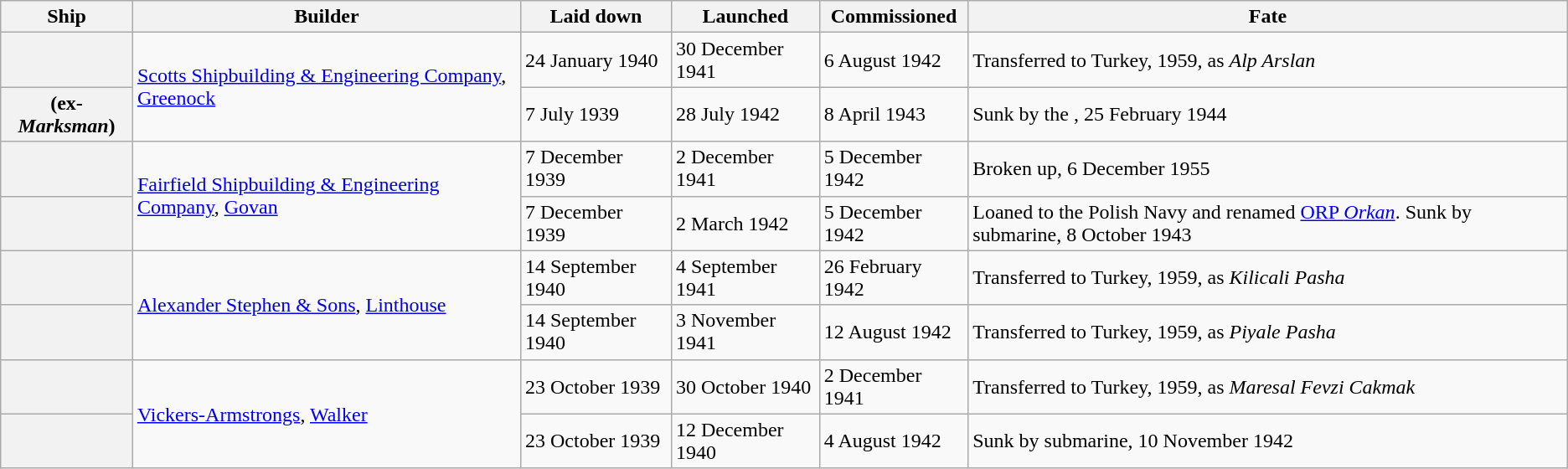<table class="wikitable plainrowheaders">
<tr>
<th scope="col">Ship</th>
<th scope="col">Builder</th>
<th scope="col">Laid down</th>
<th scope="col">Launched</th>
<th scope="col">Commissioned</th>
<th scope="col">Fate</th>
</tr>
<tr>
<th scope="row"></th>
<td rowspan=2><a href='#'>Scotts Shipbuilding & Engineering Company</a>, <a href='#'>Greenock</a></td>
<td>24 January 1940</td>
<td>30 December 1941</td>
<td>6 August 1942</td>
<td>Transferred to Turkey, 1959, as <em>Alp Arslan</em></td>
</tr>
<tr>
<th scope="row"> (ex-<em>Marksman</em>)</th>
<td>7 July 1939</td>
<td>28 July 1942</td>
<td>8 April 1943</td>
<td>Sunk by the , 25 February 1944</td>
</tr>
<tr>
<th scope="row"></th>
<td rowspan=2><a href='#'>Fairfield Shipbuilding & Engineering Company</a>, <a href='#'>Govan</a></td>
<td>7 December 1939</td>
<td>2 December 1941</td>
<td>5 December 1942</td>
<td>Broken up, 6 December 1955</td>
</tr>
<tr>
<th scope="row"></th>
<td>7 December 1939</td>
<td>2 March 1942</td>
<td>5 December 1942</td>
<td>Loaned to the Polish Navy and renamed <a href='#'>ORP <em>Orkan</em></a>. Sunk by submarine, 8 October 1943</td>
</tr>
<tr>
<th scope="row"></th>
<td rowspan=2><a href='#'>Alexander Stephen & Sons</a>, <a href='#'>Linthouse</a></td>
<td>14 September 1940</td>
<td>4 September 1941</td>
<td>26 February 1942</td>
<td>Transferred to Turkey, 1959, as <em>Kilicali Pasha</em></td>
</tr>
<tr>
<th scope="row"></th>
<td>14 September 1940</td>
<td>3 November 1941</td>
<td>12 August 1942</td>
<td>Transferred to Turkey, 1959, as <em>Piyale Pasha</em></td>
</tr>
<tr>
<th scope="row"></th>
<td rowspan=2><a href='#'>Vickers-Armstrongs</a>, <a href='#'>Walker</a></td>
<td>23 October 1939</td>
<td>30 October 1940</td>
<td>2 December 1941</td>
<td>Transferred to Turkey, 1959, as <em>Maresal Fevzi Cakmak</em></td>
</tr>
<tr>
<th scope="row"></th>
<td>23 October 1939</td>
<td>12 December 1940</td>
<td>4 August 1942</td>
<td>Sunk by submarine, 10 November 1942</td>
</tr>
</table>
